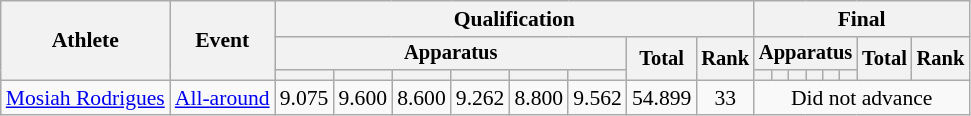<table class="wikitable" style="font-size:90%">
<tr>
<th rowspan="3">Athlete</th>
<th rowspan="3">Event</th>
<th colspan=8>Qualification</th>
<th colspan=8>Final</th>
</tr>
<tr style="font-size:95%">
<th colspan = "6">Apparatus</th>
<th rowspan=2>Total</th>
<th rowspan=2>Rank</th>
<th colspan = "6">Apparatus</th>
<th rowspan=2>Total</th>
<th rowspan=2>Rank</th>
</tr>
<tr style="font-size:95%">
<th></th>
<th></th>
<th></th>
<th></th>
<th></th>
<th></th>
<th></th>
<th></th>
<th></th>
<th></th>
<th></th>
<th></th>
</tr>
<tr align=center>
<td align=left><a href='#'>Mosiah Rodrigues</a></td>
<td align=left><a href='#'>All-around</a></td>
<td>9.075</td>
<td>9.600</td>
<td>8.600</td>
<td>9.262</td>
<td>8.800</td>
<td>9.562</td>
<td>54.899</td>
<td>33</td>
<td colspan=8>Did not advance</td>
</tr>
</table>
